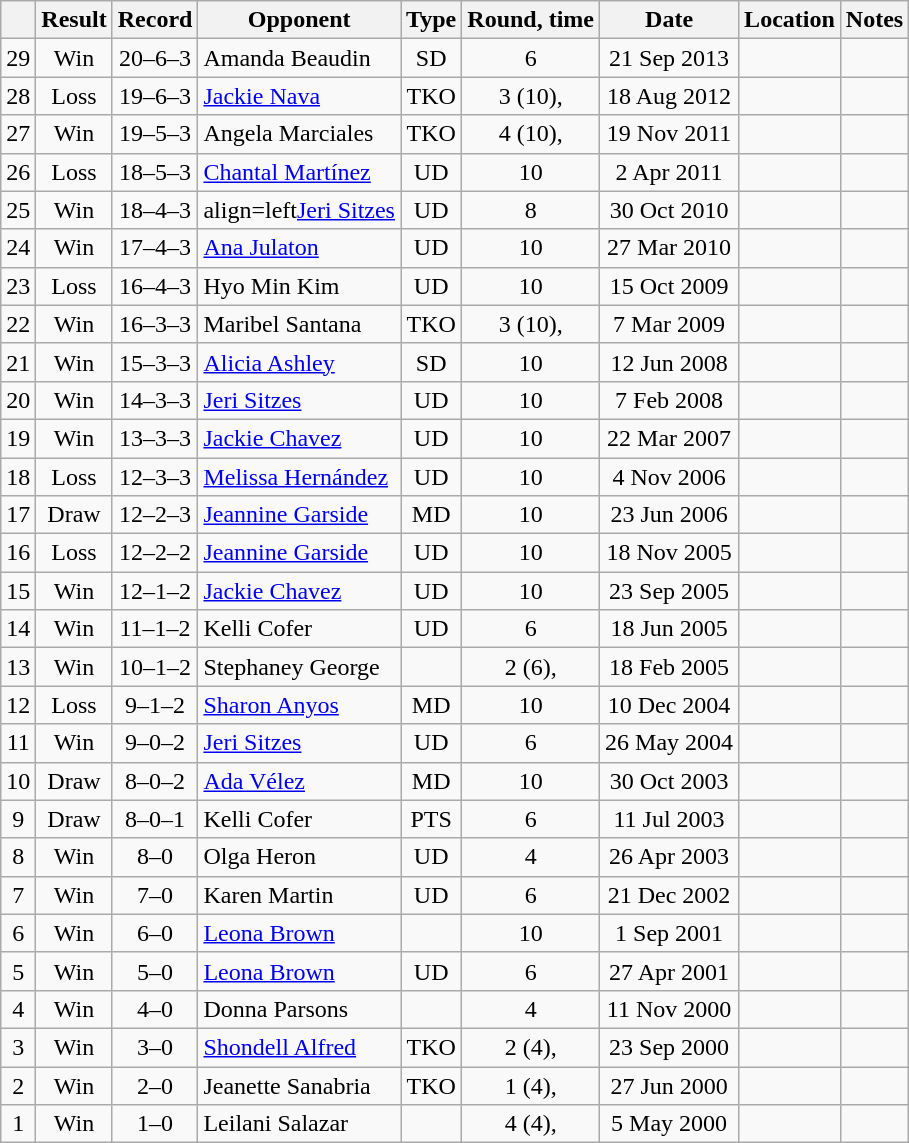<table class=wikitable style=text-align:center>
<tr>
<th></th>
<th>Result</th>
<th>Record</th>
<th>Opponent</th>
<th>Type</th>
<th>Round, time</th>
<th>Date</th>
<th>Location</th>
<th>Notes</th>
</tr>
<tr>
<td>29</td>
<td>Win</td>
<td>20–6–3</td>
<td align=left>Amanda Beaudin</td>
<td>SD</td>
<td>6</td>
<td>21 Sep 2013</td>
<td align=left></td>
<td align=left></td>
</tr>
<tr>
<td>28</td>
<td>Loss</td>
<td>19–6–3</td>
<td align=left><a href='#'>Jackie Nava</a></td>
<td>TKO</td>
<td>3 (10), </td>
<td>18 Aug 2012</td>
<td align=left></td>
<td align=left></td>
</tr>
<tr>
<td>27</td>
<td>Win</td>
<td>19–5–3</td>
<td align=left>Angela Marciales</td>
<td>TKO</td>
<td>4 (10), </td>
<td>19 Nov 2011</td>
<td align=left></td>
<td align=left></td>
</tr>
<tr>
<td>26</td>
<td>Loss</td>
<td>18–5–3</td>
<td align=left><a href='#'>Chantal Martínez</a></td>
<td>UD</td>
<td>10</td>
<td>2 Apr 2011</td>
<td align=left></td>
<td align=left></td>
</tr>
<tr>
<td>25</td>
<td>Win</td>
<td>18–4–3</td>
<td>align=left<a href='#'>Jeri Sitzes</a></td>
<td>UD</td>
<td>8</td>
<td>30 Oct 2010</td>
<td align=left></td>
<td align=left></td>
</tr>
<tr>
<td>24</td>
<td>Win</td>
<td>17–4–3</td>
<td align=left><a href='#'>Ana Julaton</a></td>
<td>UD</td>
<td>10</td>
<td>27 Mar 2010</td>
<td align=left></td>
<td align=left></td>
</tr>
<tr>
<td>23</td>
<td>Loss</td>
<td>16–4–3</td>
<td align=left>Hyo Min Kim</td>
<td>UD</td>
<td>10</td>
<td>15 Oct 2009</td>
<td align=left></td>
<td align=left></td>
</tr>
<tr>
<td>22</td>
<td>Win</td>
<td>16–3–3</td>
<td align=left>Maribel Santana</td>
<td>TKO</td>
<td>3 (10), </td>
<td>7 Mar 2009</td>
<td align=left></td>
<td align=left></td>
</tr>
<tr>
<td>21</td>
<td>Win</td>
<td>15–3–3</td>
<td align=left><a href='#'>Alicia Ashley</a></td>
<td>SD</td>
<td>10</td>
<td>12 Jun 2008</td>
<td align=left></td>
<td align=left></td>
</tr>
<tr>
<td>20</td>
<td>Win</td>
<td>14–3–3</td>
<td align=left><a href='#'>Jeri Sitzes</a></td>
<td>UD</td>
<td>10</td>
<td>7 Feb 2008</td>
<td align=left></td>
<td align=left></td>
</tr>
<tr>
<td>19</td>
<td>Win</td>
<td>13–3–3</td>
<td align=left><a href='#'>Jackie Chavez</a></td>
<td>UD</td>
<td>10</td>
<td>22 Mar 2007</td>
<td align=left></td>
<td align=left></td>
</tr>
<tr>
<td>18</td>
<td>Loss</td>
<td>12–3–3</td>
<td align=left><a href='#'>Melissa Hernández</a></td>
<td>UD</td>
<td>10</td>
<td>4 Nov 2006</td>
<td align=left></td>
<td align=left></td>
</tr>
<tr>
<td>17</td>
<td>Draw</td>
<td>12–2–3</td>
<td align=left><a href='#'>Jeannine Garside</a></td>
<td>MD</td>
<td>10</td>
<td>23 Jun 2006</td>
<td align=left></td>
<td align=left></td>
</tr>
<tr>
<td>16</td>
<td>Loss</td>
<td>12–2–2</td>
<td align=left><a href='#'>Jeannine Garside</a></td>
<td>UD</td>
<td>10</td>
<td>18 Nov 2005</td>
<td align=left></td>
<td align=left></td>
</tr>
<tr>
<td>15</td>
<td>Win</td>
<td>12–1–2</td>
<td align=left><a href='#'>Jackie Chavez</a></td>
<td>UD</td>
<td>10</td>
<td>23 Sep 2005</td>
<td align=left></td>
<td align=left></td>
</tr>
<tr>
<td>14</td>
<td>Win</td>
<td>11–1–2</td>
<td align=left>Kelli Cofer</td>
<td>UD</td>
<td>6</td>
<td>18 Jun 2005</td>
<td align=left></td>
<td align=left></td>
</tr>
<tr>
<td>13</td>
<td>Win</td>
<td>10–1–2</td>
<td align=left>Stephaney George</td>
<td></td>
<td>2 (6), </td>
<td>18 Feb 2005</td>
<td align=left></td>
<td align=left></td>
</tr>
<tr>
<td>12</td>
<td>Loss</td>
<td>9–1–2</td>
<td align=left><a href='#'>Sharon Anyos</a></td>
<td>MD</td>
<td>10</td>
<td>10 Dec 2004</td>
<td align=left></td>
<td align=left></td>
</tr>
<tr>
<td>11</td>
<td>Win</td>
<td>9–0–2</td>
<td align=left><a href='#'>Jeri Sitzes</a></td>
<td>UD</td>
<td>6</td>
<td>26 May 2004</td>
<td align=left></td>
<td align=left></td>
</tr>
<tr>
<td>10</td>
<td>Draw</td>
<td>8–0–2</td>
<td align=left><a href='#'>Ada Vélez</a></td>
<td>MD</td>
<td>10</td>
<td>30 Oct 2003</td>
<td align=left></td>
<td align=left></td>
</tr>
<tr>
<td>9</td>
<td>Draw</td>
<td>8–0–1</td>
<td align=left>Kelli Cofer</td>
<td>PTS</td>
<td>6</td>
<td>11 Jul 2003</td>
<td align=left></td>
<td align=left></td>
</tr>
<tr>
<td>8</td>
<td>Win</td>
<td>8–0</td>
<td align=left>Olga Heron</td>
<td>UD</td>
<td>4</td>
<td>26 Apr 2003</td>
<td align=left></td>
<td align=left></td>
</tr>
<tr>
<td>7</td>
<td>Win</td>
<td>7–0</td>
<td align=left>Karen Martin</td>
<td>UD</td>
<td>6</td>
<td>21 Dec 2002</td>
<td align=left></td>
<td align=left></td>
</tr>
<tr>
<td>6</td>
<td>Win</td>
<td>6–0</td>
<td align=left><a href='#'>Leona Brown</a></td>
<td></td>
<td>10</td>
<td>1 Sep 2001</td>
<td align=left></td>
<td align=left></td>
</tr>
<tr>
<td>5</td>
<td>Win</td>
<td>5–0</td>
<td align=left><a href='#'>Leona Brown</a></td>
<td>UD</td>
<td>6</td>
<td>27 Apr 2001</td>
<td align=left></td>
<td align=left></td>
</tr>
<tr>
<td>4</td>
<td>Win</td>
<td>4–0</td>
<td align=left>Donna Parsons</td>
<td></td>
<td>4</td>
<td>11 Nov 2000</td>
<td align=left></td>
<td align=left></td>
</tr>
<tr>
<td>3</td>
<td>Win</td>
<td>3–0</td>
<td align=left><a href='#'>Shondell Alfred</a></td>
<td>TKO</td>
<td>2 (4), </td>
<td>23 Sep 2000</td>
<td align=left></td>
<td align=left></td>
</tr>
<tr>
<td>2</td>
<td>Win</td>
<td>2–0</td>
<td align=left>Jeanette Sanabria</td>
<td>TKO</td>
<td>1 (4), </td>
<td>27 Jun 2000</td>
<td align=left></td>
<td align=left></td>
</tr>
<tr>
<td>1</td>
<td>Win</td>
<td>1–0</td>
<td align=left>Leilani Salazar</td>
<td></td>
<td>4 (4), </td>
<td>5 May 2000</td>
<td align=left></td>
<td align=left></td>
</tr>
</table>
